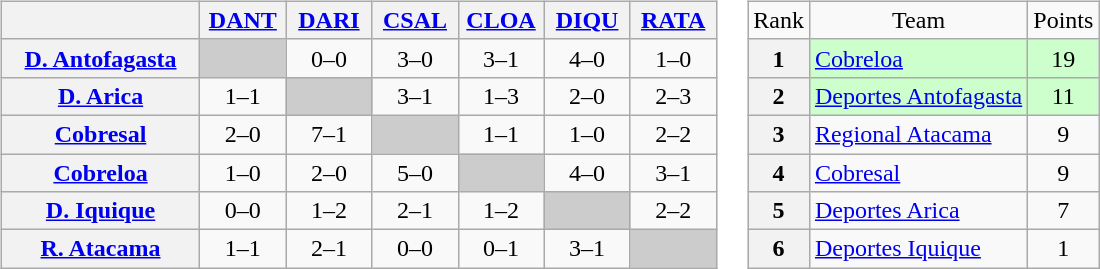<table>
<tr>
<td><br><table class="wikitable" style="text-align:center">
<tr>
<th width="125"> </th>
<th width="50"><a href='#'>DANT</a></th>
<th width="50"><a href='#'>DARI</a></th>
<th width="50"><a href='#'>CSAL</a></th>
<th width="50"><a href='#'>CLOA</a></th>
<th width="50"><a href='#'>DIQU</a></th>
<th width="50"><a href='#'>RATA</a></th>
</tr>
<tr>
<th><a href='#'>D. Antofagasta</a></th>
<td bgcolor="#CCCCCC"></td>
<td>0–0</td>
<td>3–0</td>
<td>3–1</td>
<td>4–0</td>
<td>1–0</td>
</tr>
<tr>
<th><a href='#'>D. Arica</a></th>
<td>1–1</td>
<td bgcolor="#CCCCCC"></td>
<td>3–1</td>
<td>1–3</td>
<td>2–0</td>
<td>2–3</td>
</tr>
<tr>
<th><a href='#'>Cobresal</a></th>
<td>2–0</td>
<td>7–1</td>
<td bgcolor="#CCCCCC"></td>
<td>1–1</td>
<td>1–0</td>
<td>2–2</td>
</tr>
<tr>
<th><a href='#'>Cobreloa</a></th>
<td>1–0</td>
<td>2–0</td>
<td>5–0</td>
<td bgcolor="#CCCCCC"></td>
<td>4–0</td>
<td>3–1</td>
</tr>
<tr>
<th><a href='#'>D. Iquique</a></th>
<td>0–0</td>
<td>1–2</td>
<td>2–1</td>
<td>1–2</td>
<td bgcolor="#CCCCCC"></td>
<td>2–2</td>
</tr>
<tr>
<th><a href='#'>R. Atacama</a></th>
<td>1–1</td>
<td>2–1</td>
<td>0–0</td>
<td>0–1</td>
<td>3–1</td>
<td bgcolor="#CCCCCC"></td>
</tr>
</table>
</td>
<td><br><table class="wikitable" style="text-align: center;">
<tr>
<td>Rank</td>
<td>Team</td>
<td>Points</td>
</tr>
<tr bgcolor="#ccffcc">
<th>1</th>
<td style="text-align: left;"><a href='#'>Cobreloa</a></td>
<td>19</td>
</tr>
<tr bgcolor=#ccffcc>
<th>2</th>
<td style="text-align: left;"><a href='#'>Deportes Antofagasta</a></td>
<td>11</td>
</tr>
<tr>
<th>3</th>
<td style="text-align: left;"><a href='#'>Regional Atacama</a></td>
<td>9</td>
</tr>
<tr>
<th>4</th>
<td style="text-align: left;"><a href='#'>Cobresal</a></td>
<td>9</td>
</tr>
<tr>
<th>5</th>
<td style="text-align: left;"><a href='#'>Deportes Arica</a></td>
<td>7</td>
</tr>
<tr>
<th>6</th>
<td style="text-align: left;"><a href='#'>Deportes Iquique</a></td>
<td>1</td>
</tr>
</table>
</td>
</tr>
</table>
